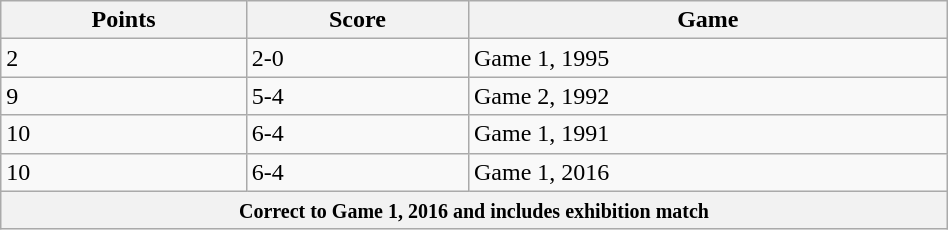<table class="wikitable" width=50%>
<tr>
<th>Points</th>
<th>Score</th>
<th>Game</th>
</tr>
<tr>
<td>2</td>
<td>2-0</td>
<td>Game 1, 1995</td>
</tr>
<tr>
<td>9</td>
<td>5-4</td>
<td>Game 2, 1992</td>
</tr>
<tr>
<td>10</td>
<td>6-4</td>
<td>Game 1, 1991</td>
</tr>
<tr>
<td>10</td>
<td>6-4</td>
<td>Game 1, 2016</td>
</tr>
<tr>
<th colspan="4"><small>Correct to Game 1, 2016 and includes exhibition match</small></th>
</tr>
</table>
